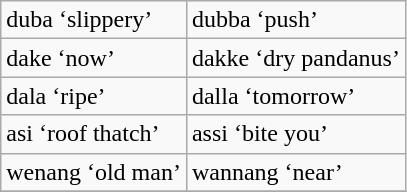<table class="wikitable" align="center">
<tr>
<td>duba  ‘slippery’</td>
<td>dubba  ‘push’</td>
</tr>
<tr>
<td>dake  ‘now’</td>
<td>dakke  ‘dry pandanus’</td>
</tr>
<tr>
<td>dala  ‘ripe’</td>
<td>dalla  ‘tomorrow’</td>
</tr>
<tr>
<td>asi  ‘roof thatch’</td>
<td>assi  ‘bite you’</td>
</tr>
<tr>
<td>wenang  ‘old man’</td>
<td>wannang  ‘near’</td>
</tr>
<tr>
</tr>
</table>
